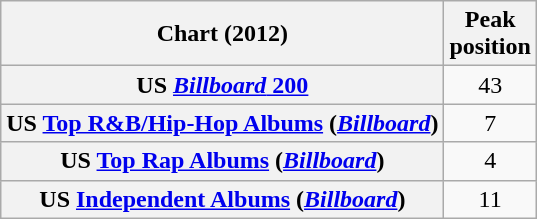<table class="wikitable sortable plainrowheaders" style="text-align:center">
<tr>
<th scope="col">Chart (2012)</th>
<th scope="col">Peak<br>position</th>
</tr>
<tr>
<th scope="row">US <a href='#'><em>Billboard</em> 200</a></th>
<td>43</td>
</tr>
<tr>
<th scope="row">US <a href='#'>Top R&B/Hip-Hop Albums</a> (<em><a href='#'>Billboard</a></em>)</th>
<td>7</td>
</tr>
<tr>
<th scope="row">US <a href='#'>Top Rap Albums</a> (<em><a href='#'>Billboard</a></em>)</th>
<td>4</td>
</tr>
<tr>
<th scope="row">US <a href='#'>Independent Albums</a> (<em><a href='#'>Billboard</a></em>)</th>
<td>11</td>
</tr>
</table>
